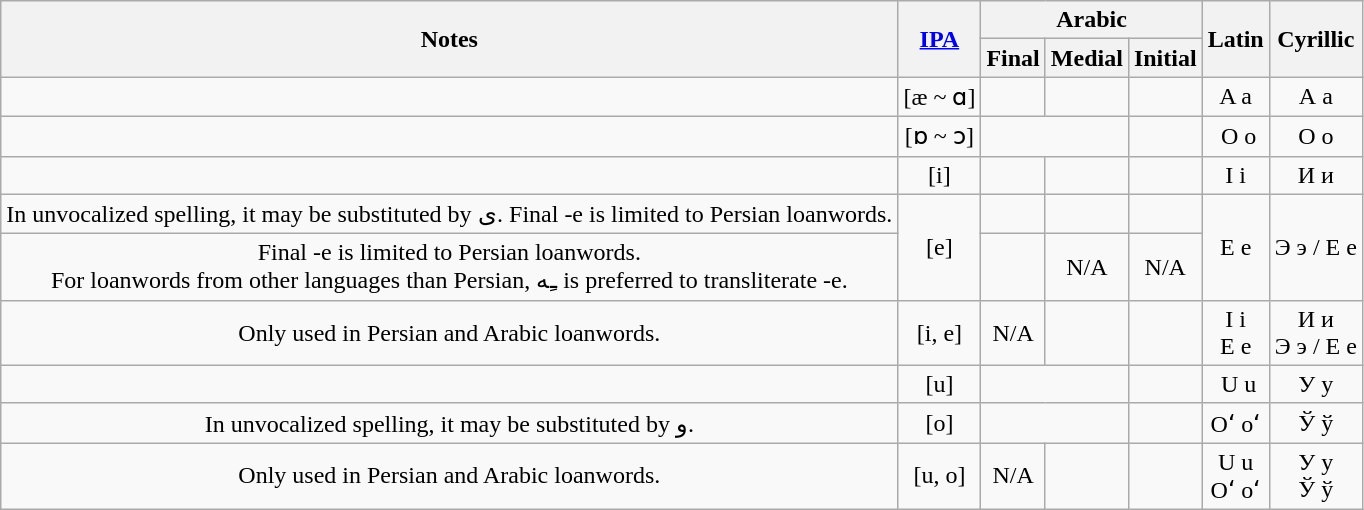<table class="wikitable" style="text-align:center;">
<tr align="center">
<th rowspan="2">Notes</th>
<th rowspan="2"><a href='#'>IPA</a></th>
<th colspan="3">Arabic</th>
<th rowspan="2">Latin</th>
<th rowspan="2">Cyrillic</th>
</tr>
<tr>
<th>Final</th>
<th>Medial</th>
<th>Initial</th>
</tr>
<tr>
<td></td>
<td>[æ ~ ɑ]</td>
<td><span></span></td>
<td><span></span></td>
<td><span></span></td>
<td>A a</td>
<td>А а</td>
</tr>
<tr>
<td></td>
<td>[ɒ ~ ɔ]</td>
<td colspan=2><span></span></td>
<td><span></span></td>
<td>‌ O o</td>
<td>О о</td>
</tr>
<tr>
<td></td>
<td>[i]</td>
<td><span></span></td>
<td><span></span></td>
<td><span></span></td>
<td>I i</td>
<td>И и</td>
</tr>
<tr>
<td>In unvocalized spelling, it may be substituted by ی. Final -e is limited to Persian loanwords.</td>
<td rowspan=2>[e]</td>
<td><span></span></td>
<td><span></span></td>
<td><span></span></td>
<td rowspan=2>E e</td>
<td rowspan=2>Э э / Е е</td>
</tr>
<tr>
<td>Final -e is limited to Persian loanwords.<br>For loanwords from other languages than Persian, ـِه is preferred to transliterate -e.</td>
<td><span></span></td>
<td>N/A</td>
<td>N/A</td>
</tr>
<tr>
<td>Only used in Persian and Arabic loanwords.</td>
<td>[i, e]</td>
<td>N/A</td>
<td><span></span></td>
<td><span></span></td>
<td>I i<br>E e</td>
<td>И и<br>Э э / Е е</td>
</tr>
<tr>
<td></td>
<td>[u]</td>
<td colspan=2><span></span></td>
<td><span></span></td>
<td>‌ U u</td>
<td>У у</td>
</tr>
<tr>
<td>In unvocalized spelling, it may be substituted by و.</td>
<td>[o]</td>
<td colspan=2><span></span></td>
<td><span></span></td>
<td>Oʻ oʻ</td>
<td>Ў ў</td>
</tr>
<tr>
<td>Only used in Persian and Arabic loanwords.</td>
<td>[u, o]</td>
<td>N/A</td>
<td><span></span></td>
<td><span></span></td>
<td>U u<br>Oʻ oʻ</td>
<td>У у<br>Ў ў</td>
</tr>
</table>
